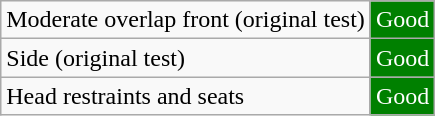<table class="wikitable">
<tr>
<td>Moderate overlap front (original test)</td>
<td style="color:white;background:green">Good</td>
</tr>
<tr>
<td>Side (original test)</td>
<td style="color:white;background:green">Good</td>
</tr>
<tr>
<td>Head restraints and seats</td>
<td style="color:white;background:green">Good</td>
</tr>
</table>
